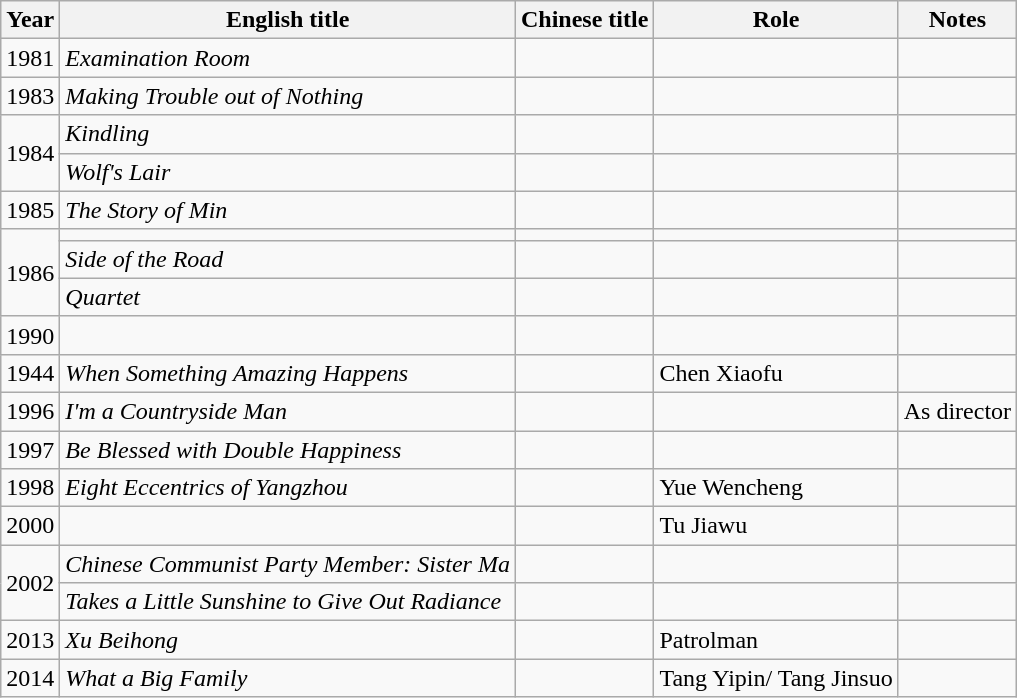<table class="wikitable">
<tr>
<th>Year</th>
<th>English title</th>
<th>Chinese title</th>
<th>Role</th>
<th>Notes</th>
</tr>
<tr>
<td>1981</td>
<td><em>Examination Room</em></td>
<td></td>
<td></td>
<td></td>
</tr>
<tr>
<td>1983</td>
<td><em>Making Trouble out of Nothing</em></td>
<td></td>
<td></td>
<td></td>
</tr>
<tr>
<td rowspan=2>1984</td>
<td><em>Kindling</em></td>
<td></td>
<td></td>
<td></td>
</tr>
<tr>
<td><em>Wolf's Lair</em></td>
<td></td>
<td></td>
<td></td>
</tr>
<tr>
<td>1985</td>
<td><em>The Story of Min</em></td>
<td></td>
<td></td>
<td></td>
</tr>
<tr>
<td rowspan=3>1986</td>
<td></td>
<td></td>
<td></td>
<td></td>
</tr>
<tr>
<td><em>Side of the Road</em></td>
<td></td>
<td></td>
<td></td>
</tr>
<tr>
<td><em>Quartet</em></td>
<td></td>
<td></td>
<td></td>
</tr>
<tr>
<td>1990</td>
<td></td>
<td></td>
<td></td>
<td></td>
</tr>
<tr>
<td>1944</td>
<td><em>When Something Amazing Happens</em></td>
<td></td>
<td>Chen Xiaofu</td>
<td></td>
</tr>
<tr>
<td>1996</td>
<td><em>I'm a Countryside Man</em></td>
<td></td>
<td></td>
<td>As director</td>
</tr>
<tr>
<td>1997</td>
<td><em>Be Blessed with Double Happiness</em></td>
<td></td>
<td></td>
<td></td>
</tr>
<tr>
<td>1998</td>
<td><em>Eight Eccentrics of Yangzhou</em></td>
<td></td>
<td>Yue Wencheng</td>
<td></td>
</tr>
<tr>
<td>2000</td>
<td></td>
<td></td>
<td>Tu Jiawu</td>
<td></td>
</tr>
<tr>
<td rowspan=2>2002</td>
<td><em>Chinese Communist Party Member: Sister Ma</em></td>
<td></td>
<td></td>
<td></td>
</tr>
<tr>
<td><em>Takes a Little Sunshine to Give Out Radiance</em></td>
<td></td>
<td></td>
<td></td>
</tr>
<tr>
<td>2013</td>
<td><em>Xu Beihong</em></td>
<td></td>
<td>Patrolman</td>
<td></td>
</tr>
<tr>
<td>2014</td>
<td><em>What a Big Family</em></td>
<td></td>
<td>Tang Yipin/ Tang Jinsuo</td>
<td></td>
</tr>
</table>
